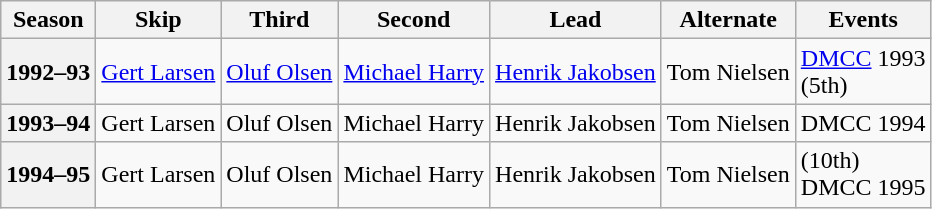<table class="wikitable">
<tr>
<th scope="col">Season</th>
<th scope="col">Skip</th>
<th scope="col">Third</th>
<th scope="col">Second</th>
<th scope="col">Lead</th>
<th scope="col">Alternate</th>
<th scope="col">Events</th>
</tr>
<tr>
<th scope="row">1992–93</th>
<td><a href='#'>Gert Larsen</a></td>
<td><a href='#'>Oluf Olsen</a></td>
<td><a href='#'>Michael Harry</a></td>
<td><a href='#'>Henrik Jakobsen</a></td>
<td>Tom Nielsen</td>
<td><a href='#'>DMCC</a> 1993 <br> (5th)</td>
</tr>
<tr>
<th scope="row">1993–94</th>
<td>Gert Larsen</td>
<td>Oluf Olsen</td>
<td>Michael Harry</td>
<td>Henrik Jakobsen</td>
<td>Tom Nielsen</td>
<td>DMCC 1994 </td>
</tr>
<tr>
<th scope="row">1994–95</th>
<td>Gert Larsen</td>
<td>Oluf Olsen</td>
<td>Michael Harry</td>
<td>Henrik Jakobsen</td>
<td>Tom Nielsen</td>
<td> (10th)<br>DMCC 1995 </td>
</tr>
</table>
